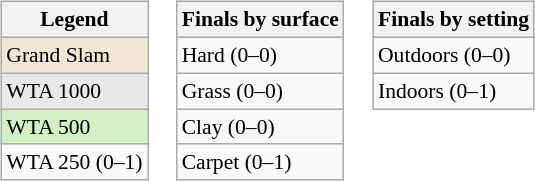<table>
<tr valign=top>
<td><br><table class=wikitable style=font-size:90%>
<tr>
<th>Legend</th>
</tr>
<tr>
<td style=background:#f3e6d7>Grand Slam</td>
</tr>
<tr>
<td style="background:#e9e9e9">WTA 1000</td>
</tr>
<tr>
<td style="background:#d4f1c5">WTA 500</td>
</tr>
<tr>
<td>WTA 250 (0–1)</td>
</tr>
</table>
</td>
<td><br><table class=wikitable style=font-size:90%>
<tr>
<th>Finals by surface</th>
</tr>
<tr>
<td>Hard (0–0)</td>
</tr>
<tr>
<td>Grass (0–0)</td>
</tr>
<tr>
<td>Clay (0–0)</td>
</tr>
<tr>
<td>Carpet (0–1)</td>
</tr>
</table>
</td>
<td><br><table class=wikitable style=font-size:90%>
<tr>
<th>Finals by setting</th>
</tr>
<tr>
<td>Outdoors (0–0)</td>
</tr>
<tr>
<td>Indoors (0–1)</td>
</tr>
</table>
</td>
</tr>
</table>
